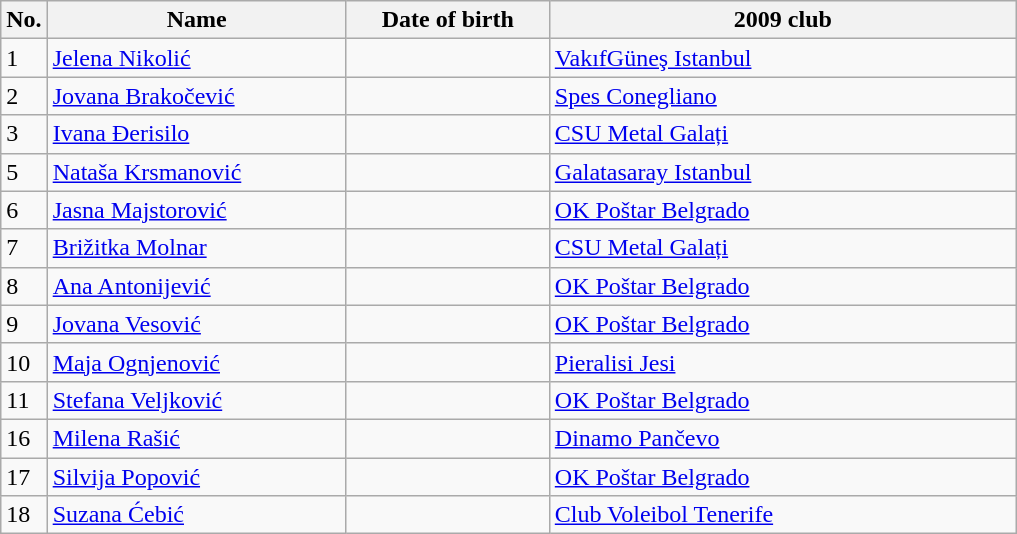<table class=wikitable sortable style=font-size:100%; text-align:center;>
<tr>
<th>No.</th>
<th style=width:12em>Name</th>
<th style=width:8em>Date of birth</th>
<th style=width:19em>2009 club</th>
</tr>
<tr>
<td>1</td>
<td><a href='#'>Jelena Nikolić</a></td>
<td></td>
<td> <a href='#'>VakıfGüneş Istanbul</a></td>
</tr>
<tr>
<td>2</td>
<td><a href='#'>Jovana Brakočević</a></td>
<td></td>
<td> <a href='#'>Spes Conegliano</a></td>
</tr>
<tr>
<td>3</td>
<td><a href='#'>Ivana Ðerisilo</a></td>
<td></td>
<td> <a href='#'>CSU Metal Galați</a></td>
</tr>
<tr>
<td>5</td>
<td><a href='#'>Nataša Krsmanović</a></td>
<td></td>
<td> <a href='#'>Galatasaray Istanbul</a></td>
</tr>
<tr>
<td>6</td>
<td><a href='#'>Jasna Majstorović</a></td>
<td></td>
<td> <a href='#'>OK Poštar Belgrado</a></td>
</tr>
<tr>
<td>7</td>
<td><a href='#'>Brižitka Molnar</a></td>
<td></td>
<td> <a href='#'>CSU Metal Galați</a></td>
</tr>
<tr>
<td>8</td>
<td><a href='#'>Ana Antonijević</a></td>
<td></td>
<td> <a href='#'>OK Poštar Belgrado</a></td>
</tr>
<tr>
<td>9</td>
<td><a href='#'>Jovana Vesović</a></td>
<td></td>
<td> <a href='#'>OK Poštar Belgrado</a></td>
</tr>
<tr>
<td>10</td>
<td><a href='#'>Maja Ognjenović</a></td>
<td></td>
<td> <a href='#'>Pieralisi Jesi</a></td>
</tr>
<tr>
<td>11</td>
<td><a href='#'>Stefana Veljković</a></td>
<td></td>
<td> <a href='#'>OK Poštar Belgrado</a></td>
</tr>
<tr>
<td>16</td>
<td><a href='#'>Milena Rašić</a></td>
<td></td>
<td> <a href='#'>Dinamo Pančevo</a></td>
</tr>
<tr>
<td>17</td>
<td><a href='#'>Silvija Popović</a></td>
<td></td>
<td> <a href='#'>OK Poštar Belgrado</a></td>
</tr>
<tr>
<td>18</td>
<td><a href='#'>Suzana Ćebić</a></td>
<td></td>
<td> <a href='#'>Club Voleibol Tenerife</a></td>
</tr>
</table>
